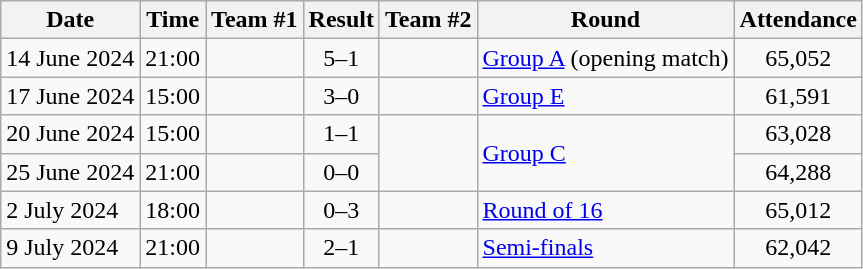<table class="wikitable">
<tr>
<th>Date</th>
<th>Time</th>
<th>Team #1</th>
<th>Result</th>
<th>Team #2</th>
<th>Round</th>
<th>Attendance</th>
</tr>
<tr>
<td>14 June 2024</td>
<td>21:00</td>
<td align=right></td>
<td style="text-align:center;">5–1</td>
<td></td>
<td><a href='#'>Group A</a> (opening match)</td>
<td style="text-align:center;">65,052</td>
</tr>
<tr>
<td>17 June 2024</td>
<td>15:00</td>
<td align=right></td>
<td style="text-align:center;">3–0</td>
<td></td>
<td><a href='#'>Group E</a></td>
<td style="text-align:center;">61,591</td>
</tr>
<tr>
<td>20 June 2024</td>
<td>15:00</td>
<td align=right></td>
<td style="text-align:center;">1–1</td>
<td rowspan="2"></td>
<td rowspan="2"><a href='#'>Group C</a></td>
<td style="text-align:center;">63,028</td>
</tr>
<tr>
<td>25 June 2024</td>
<td>21:00</td>
<td align=right></td>
<td style="text-align:center;">0–0</td>
<td style="text-align:center;">64,288</td>
</tr>
<tr>
<td>2 July 2024</td>
<td>18:00</td>
<td align=right></td>
<td style="text-align:center;">0–3</td>
<td></td>
<td><a href='#'>Round of 16</a></td>
<td style="text-align:center;">65,012</td>
</tr>
<tr>
<td>9 July 2024</td>
<td>21:00</td>
<td align=right></td>
<td style="text-align:center;">2–1</td>
<td></td>
<td><a href='#'>Semi-finals</a></td>
<td style="text-align:center;">62,042</td>
</tr>
</table>
